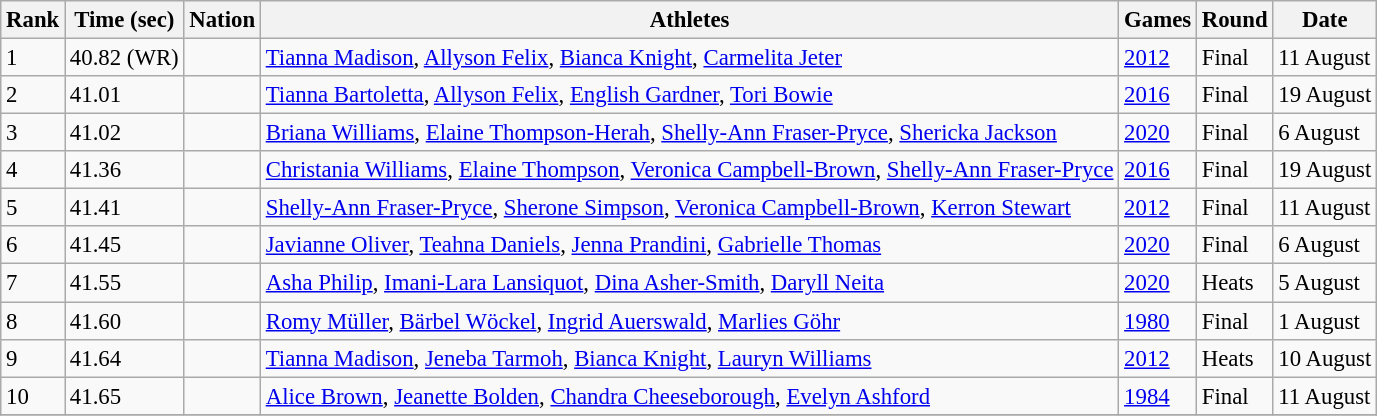<table class=wikitable style="font-size:95%">
<tr>
<th>Rank</th>
<th>Time (sec)</th>
<th>Nation</th>
<th>Athletes</th>
<th>Games</th>
<th>Round</th>
<th>Date</th>
</tr>
<tr>
<td>1</td>
<td>40.82 (WR)</td>
<td align=left></td>
<td><a href='#'>Tianna Madison</a>, <a href='#'>Allyson Felix</a>, <a href='#'>Bianca Knight</a>, <a href='#'>Carmelita Jeter</a></td>
<td><a href='#'>2012</a></td>
<td>Final</td>
<td>11 August</td>
</tr>
<tr>
<td>2</td>
<td>41.01</td>
<td align=left></td>
<td><a href='#'>Tianna Bartoletta</a>, <a href='#'>Allyson Felix</a>, <a href='#'>English Gardner</a>, <a href='#'>Tori Bowie</a></td>
<td><a href='#'>2016</a></td>
<td>Final</td>
<td>19 August</td>
</tr>
<tr>
<td>3</td>
<td>41.02</td>
<td align=left></td>
<td><a href='#'>Briana Williams</a>, <a href='#'>Elaine Thompson-Herah</a>, <a href='#'>Shelly-Ann Fraser-Pryce</a>, <a href='#'>Shericka Jackson</a></td>
<td><a href='#'>2020</a></td>
<td>Final</td>
<td>6 August</td>
</tr>
<tr>
<td>4</td>
<td>41.36</td>
<td align=left></td>
<td><a href='#'>Christania Williams</a>, <a href='#'>Elaine Thompson</a>, <a href='#'>Veronica Campbell-Brown</a>, <a href='#'>Shelly-Ann Fraser-Pryce</a></td>
<td><a href='#'>2016</a></td>
<td>Final</td>
<td>19 August</td>
</tr>
<tr>
<td>5</td>
<td>41.41</td>
<td align=left></td>
<td><a href='#'>Shelly-Ann Fraser-Pryce</a>, <a href='#'>Sherone Simpson</a>, <a href='#'>Veronica Campbell-Brown</a>, <a href='#'>Kerron Stewart</a></td>
<td><a href='#'>2012</a></td>
<td>Final</td>
<td>11 August</td>
</tr>
<tr>
<td>6</td>
<td>41.45</td>
<td align=left></td>
<td><a href='#'>Javianne Oliver</a>, <a href='#'>Teahna Daniels</a>, <a href='#'>Jenna Prandini</a>, <a href='#'>Gabrielle Thomas</a></td>
<td><a href='#'>2020</a></td>
<td>Final</td>
<td>6 August</td>
</tr>
<tr>
<td>7</td>
<td>41.55</td>
<td align=;eft></td>
<td><a href='#'>Asha Philip</a>, <a href='#'>Imani-Lara Lansiquot</a>, <a href='#'>Dina Asher-Smith</a>, <a href='#'>Daryll Neita</a></td>
<td><a href='#'>2020</a></td>
<td>Heats</td>
<td>5 August</td>
</tr>
<tr>
<td>8</td>
<td>41.60</td>
<td align=left></td>
<td><a href='#'>Romy Müller</a>, <a href='#'>Bärbel Wöckel</a>, <a href='#'>Ingrid Auerswald</a>, <a href='#'>Marlies Göhr</a></td>
<td><a href='#'>1980</a></td>
<td>Final</td>
<td>1 August</td>
</tr>
<tr>
<td>9</td>
<td>41.64</td>
<td align=left></td>
<td><a href='#'>Tianna Madison</a>, <a href='#'>Jeneba Tarmoh</a>, <a href='#'>Bianca Knight</a>, <a href='#'>Lauryn Williams</a></td>
<td><a href='#'>2012</a></td>
<td>Heats</td>
<td>10 August</td>
</tr>
<tr>
<td>10</td>
<td>41.65</td>
<td align=left></td>
<td><a href='#'>Alice Brown</a>, <a href='#'>Jeanette Bolden</a>, <a href='#'>Chandra Cheeseborough</a>, <a href='#'>Evelyn Ashford</a></td>
<td><a href='#'>1984</a></td>
<td>Final</td>
<td>11 August</td>
</tr>
<tr>
</tr>
</table>
